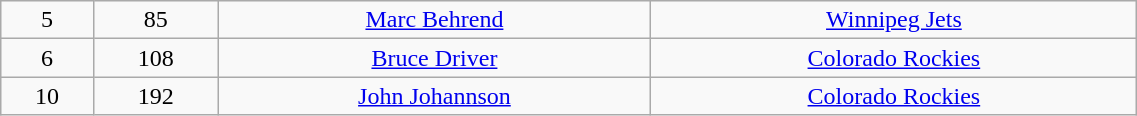<table class="wikitable" width="60%">
<tr align="center" bgcolor="">
<td>5</td>
<td>85</td>
<td><a href='#'>Marc Behrend</a></td>
<td><a href='#'>Winnipeg Jets</a></td>
</tr>
<tr align="center" bgcolor="">
<td>6</td>
<td>108</td>
<td><a href='#'>Bruce Driver</a></td>
<td><a href='#'>Colorado Rockies</a></td>
</tr>
<tr align="center" bgcolor="">
<td>10</td>
<td>192</td>
<td><a href='#'>John Johannson</a></td>
<td><a href='#'>Colorado Rockies</a></td>
</tr>
</table>
